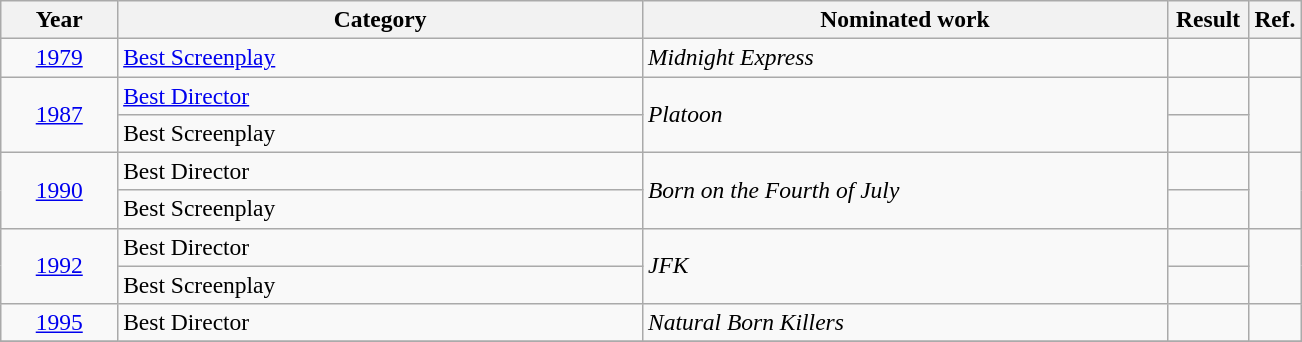<table class="wikitable plainrowheaders" Style=font-size:98%>
<tr>
<th scope="col" style="width:9%;">Year</th>
<th scope="col" style="width:20em;">Category</th>
<th scope="col" style="width:20em;">Nominated work</th>
<th scope="col" style="width:2em;">Result</th>
<th scope="col" style="width:4%;">Ref.</th>
</tr>
<tr>
<td style="text-align:center;"><a href='#'>1979</a></td>
<td><a href='#'>Best Screenplay</a></td>
<td><em>Midnight Express</em></td>
<td></td>
<td style="text-align:center;"></td>
</tr>
<tr>
<td style="text-align:center;", rowspan=2><a href='#'>1987</a></td>
<td><a href='#'>Best Director</a></td>
<td rowspan=2><em>Platoon</em></td>
<td></td>
<td style="text-align:center;", rowspan=2></td>
</tr>
<tr>
<td>Best Screenplay</td>
<td></td>
</tr>
<tr>
<td style="text-align:center;", rowspan=2><a href='#'>1990</a></td>
<td>Best Director</td>
<td rowspan=2><em>Born on the Fourth of July</em></td>
<td></td>
<td style="text-align:center;", rowspan=2></td>
</tr>
<tr>
<td>Best Screenplay</td>
<td></td>
</tr>
<tr>
<td style="text-align:center;", rowspan=2><a href='#'>1992</a></td>
<td>Best Director</td>
<td rowspan=2><em>JFK</em></td>
<td></td>
<td style="text-align:center;", rowspan=2></td>
</tr>
<tr>
<td>Best Screenplay</td>
<td></td>
</tr>
<tr>
<td style="text-align:center;"><a href='#'>1995</a></td>
<td>Best Director</td>
<td><em>Natural Born Killers</em></td>
<td></td>
<td style="text-align:center;"></td>
</tr>
<tr>
</tr>
</table>
